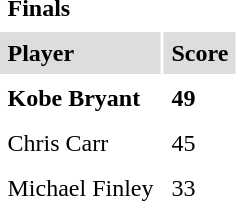<table cellpadding=5>
<tr>
<td><strong>Finals</strong></td>
</tr>
<tr style="background: #dddddd">
<td><strong>Player</strong></td>
<td><strong>Score</strong></td>
</tr>
<tr>
<td><strong>Kobe Bryant</strong></td>
<td><strong>49</strong></td>
</tr>
<tr>
<td>Chris Carr</td>
<td>45</td>
</tr>
<tr>
<td>Michael Finley</td>
<td>33</td>
</tr>
<tr>
</tr>
</table>
